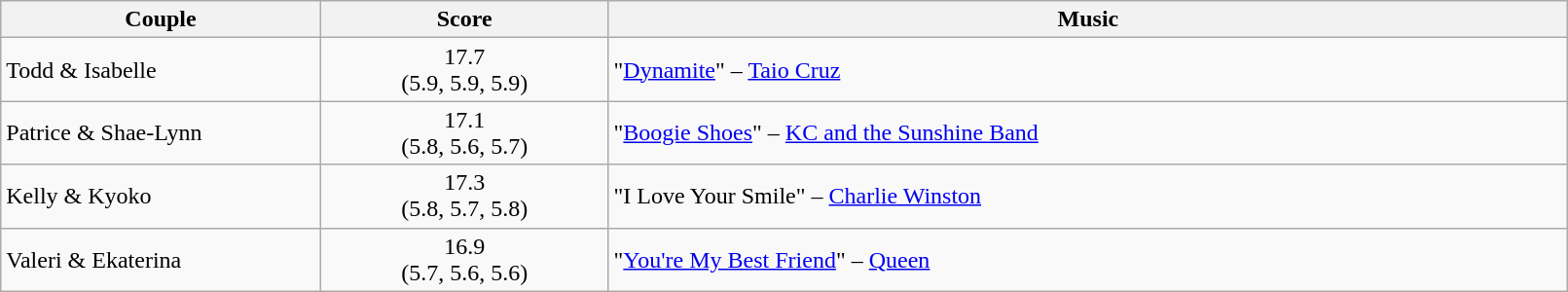<table class="wikitable" style="width:85%;">
<tr>
<th style="width:20%;">Couple</th>
<th style="width:18%;">Score</th>
<th style="width:60%;">Music</th>
</tr>
<tr>
<td>Todd & Isabelle</td>
<td style="text-align:center;">17.7 <br> (5.9, 5.9, 5.9)</td>
<td>"<a href='#'>Dynamite</a>" – <a href='#'>Taio Cruz</a></td>
</tr>
<tr>
<td>Patrice & Shae-Lynn</td>
<td style="text-align:center;">17.1 <br> (5.8, 5.6, 5.7)</td>
<td>"<a href='#'>Boogie Shoes</a>" – <a href='#'>KC and the Sunshine Band</a></td>
</tr>
<tr>
<td>Kelly & Kyoko</td>
<td style="text-align:center;">17.3 <br> (5.8, 5.7, 5.8)</td>
<td>"I Love Your Smile" – <a href='#'>Charlie Winston</a></td>
</tr>
<tr>
<td>Valeri & Ekaterina</td>
<td style="text-align:center;">16.9 <br> (5.7, 5.6, 5.6)</td>
<td>"<a href='#'>You're My Best Friend</a>" – <a href='#'>Queen</a></td>
</tr>
</table>
